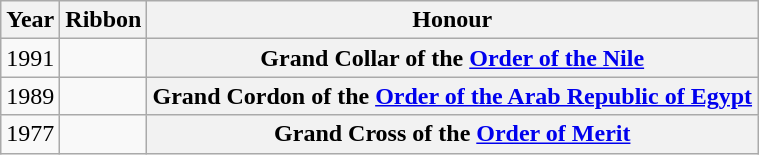<table class="wikitable plainrowheaders">
<tr>
<th>Year</th>
<th>Ribbon</th>
<th>Honour</th>
</tr>
<tr>
<td>1991</td>
<td></td>
<th scope="row">Grand Collar of the <a href='#'>Order of the Nile</a></th>
</tr>
<tr>
<td>1989</td>
<td></td>
<th scope="row">Grand Cordon of the <a href='#'>Order of the Arab Republic of Egypt</a></th>
</tr>
<tr>
<td>1977</td>
<td></td>
<th scope="row">Grand Cross of the <a href='#'>Order of Merit</a></th>
</tr>
</table>
